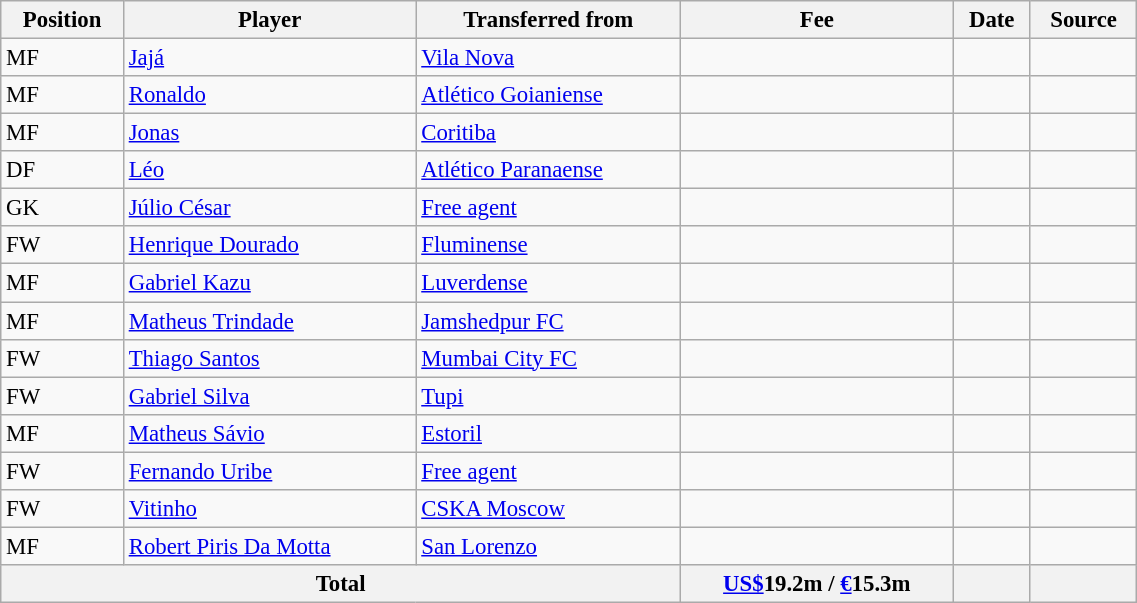<table width=60% class="wikitable sortable" style="text-align:center; font-size:95%; text-align:left">
<tr>
<th>Position</th>
<th>Player</th>
<th>Transferred from</th>
<th data-sort-type=number>Fee</th>
<th>Date</th>
<th>Source</th>
</tr>
<tr>
<td>MF</td>
<td> <a href='#'>Jajá</a></td>
<td> <a href='#'>Vila Nova</a></td>
<td></td>
<td></td>
<td></td>
</tr>
<tr>
<td>MF</td>
<td> <a href='#'>Ronaldo</a></td>
<td> <a href='#'>Atlético Goianiense</a></td>
<td></td>
<td></td>
<td></td>
</tr>
<tr>
<td>MF</td>
<td> <a href='#'>Jonas</a></td>
<td> <a href='#'>Coritiba</a></td>
<td></td>
<td></td>
<td></td>
</tr>
<tr>
<td>DF</td>
<td> <a href='#'>Léo</a></td>
<td> <a href='#'>Atlético Paranaense</a></td>
<td></td>
<td></td>
<td></td>
</tr>
<tr>
<td>GK</td>
<td> <a href='#'>Júlio César</a></td>
<td><a href='#'>Free agent</a></td>
<td></td>
<td></td>
<td></td>
</tr>
<tr>
<td>FW</td>
<td> <a href='#'>Henrique Dourado</a></td>
<td> <a href='#'>Fluminense</a></td>
<td></td>
<td></td>
<td></td>
</tr>
<tr>
<td>MF</td>
<td> <a href='#'>Gabriel Kazu</a></td>
<td> <a href='#'>Luverdense</a></td>
<td></td>
<td></td>
<td></td>
</tr>
<tr>
<td>MF</td>
<td> <a href='#'>Matheus Trindade</a></td>
<td> <a href='#'>Jamshedpur FC</a></td>
<td></td>
<td></td>
<td></td>
</tr>
<tr>
<td>FW</td>
<td> <a href='#'>Thiago Santos</a></td>
<td> <a href='#'>Mumbai City FC</a></td>
<td></td>
<td></td>
<td></td>
</tr>
<tr>
<td>FW</td>
<td> <a href='#'>Gabriel Silva</a></td>
<td> <a href='#'>Tupi</a></td>
<td></td>
<td></td>
<td></td>
</tr>
<tr>
<td>MF</td>
<td> <a href='#'>Matheus Sávio</a></td>
<td> <a href='#'>Estoril</a></td>
<td></td>
<td></td>
<td></td>
</tr>
<tr>
<td>FW</td>
<td> <a href='#'>Fernando Uribe</a></td>
<td><a href='#'>Free agent</a> </td>
<td></td>
<td></td>
<td></td>
</tr>
<tr>
<td>FW</td>
<td> <a href='#'>Vitinho</a></td>
<td> <a href='#'>CSKA Moscow</a></td>
<td></td>
<td></td>
<td></td>
</tr>
<tr>
<td>MF</td>
<td> <a href='#'>Robert Piris Da Motta</a></td>
<td> <a href='#'>San Lorenzo</a></td>
<td></td>
<td></td>
<td></td>
</tr>
<tr>
<th colspan="3">Total</th>
<th><a href='#'>US$</a>19.2m / <a href='#'>€</a>15.3m</th>
<th></th>
<th></th>
</tr>
</table>
